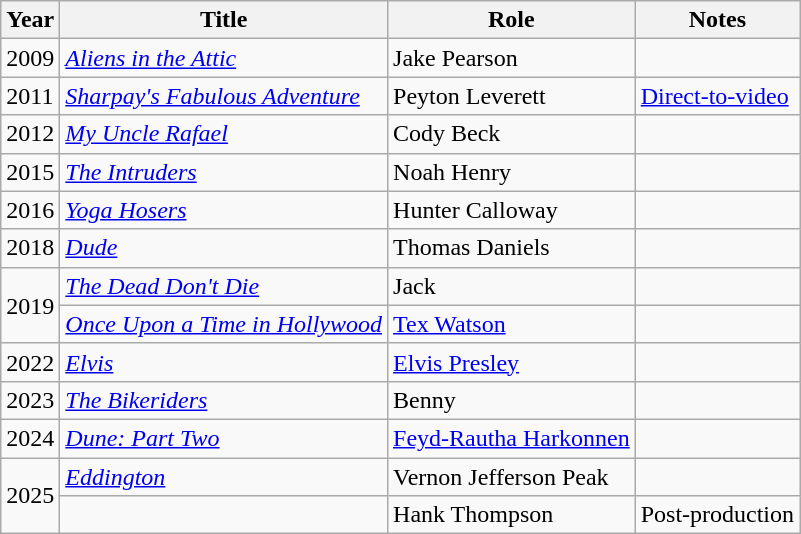<table class="wikitable sortable">
<tr>
<th>Year</th>
<th>Title</th>
<th>Role</th>
<th class="unsortable">Notes</th>
</tr>
<tr>
<td>2009</td>
<td><em><a href='#'>Aliens in the Attic</a></em></td>
<td>Jake Pearson</td>
<td></td>
</tr>
<tr>
<td>2011</td>
<td><em><a href='#'>Sharpay's Fabulous Adventure</a></em></td>
<td>Peyton Leverett</td>
<td><a href='#'>Direct-to-video</a></td>
</tr>
<tr>
<td>2012</td>
<td><em><a href='#'>My Uncle Rafael</a></em></td>
<td>Cody Beck</td>
<td></td>
</tr>
<tr>
<td>2015</td>
<td><em><a href='#'>The Intruders</a></em></td>
<td>Noah Henry</td>
<td></td>
</tr>
<tr>
<td>2016</td>
<td><em><a href='#'>Yoga Hosers</a></em></td>
<td>Hunter Calloway</td>
<td></td>
</tr>
<tr>
<td>2018</td>
<td><em><a href='#'>Dude</a></em></td>
<td>Thomas Daniels</td>
<td></td>
</tr>
<tr>
<td rowspan="2">2019</td>
<td><em><a href='#'>The Dead Don't Die</a></em></td>
<td>Jack</td>
<td></td>
</tr>
<tr>
<td><em><a href='#'>Once Upon a Time in Hollywood</a></em></td>
<td><a href='#'>Tex Watson</a></td>
<td></td>
</tr>
<tr>
<td>2022</td>
<td><em><a href='#'>Elvis</a></em></td>
<td><a href='#'>Elvis Presley</a></td>
<td></td>
</tr>
<tr>
<td>2023</td>
<td><em><a href='#'>The Bikeriders</a></em></td>
<td>Benny</td>
<td></td>
</tr>
<tr>
<td>2024</td>
<td><em><a href='#'>Dune: Part Two</a></em></td>
<td><a href='#'>Feyd-Rautha Harkonnen</a></td>
<td></td>
</tr>
<tr>
<td rowspan="2">2025</td>
<td><em><a href='#'>Eddington</a></em></td>
<td>Vernon Jefferson Peak</td>
<td></td>
</tr>
<tr>
<td></td>
<td>Hank Thompson</td>
<td>Post-production</td>
</tr>
</table>
